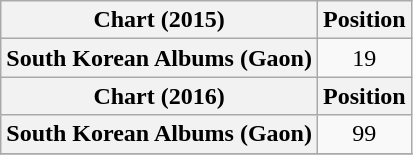<table class="wikitable plainrowheaders" style="text-align:center;">
<tr>
<th>Chart (2015)</th>
<th>Position</th>
</tr>
<tr>
<th scope="row">South Korean Albums (Gaon)</th>
<td>19</td>
</tr>
<tr>
<th>Chart (2016)</th>
<th>Position</th>
</tr>
<tr>
<th scope="row">South Korean Albums (Gaon)</th>
<td>99</td>
</tr>
<tr>
</tr>
</table>
